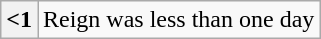<table class="wikitable">
<tr>
<th><1</th>
<td>Reign was less than one day</td>
</tr>
</table>
